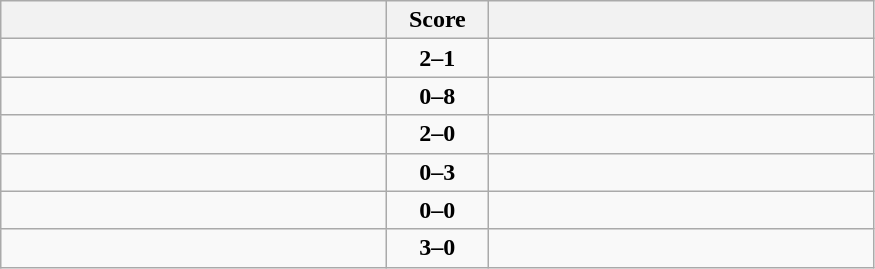<table class="wikitable" style="text-align: center; font-size:100% ">
<tr>
<th align="right" width="250"></th>
<th width="60">Score</th>
<th align="left" width="250"></th>
</tr>
<tr>
<td align=left><strong></strong></td>
<td align=center><strong>2–1</strong></td>
<td align=left></td>
</tr>
<tr>
<td align=left></td>
<td align=center><strong>0–8</strong></td>
<td align=left><strong></strong></td>
</tr>
<tr>
<td align=left><strong></strong></td>
<td align=center><strong>2–0</strong></td>
<td align=left></td>
</tr>
<tr>
<td align=left></td>
<td align=center><strong>0–3</strong></td>
<td align=left><strong></strong></td>
</tr>
<tr>
<td align=left></td>
<td align=center><strong>0–0</strong></td>
<td align=left></td>
</tr>
<tr>
<td align=left><strong></strong></td>
<td align=center><strong>3–0</strong></td>
<td align=left></td>
</tr>
</table>
